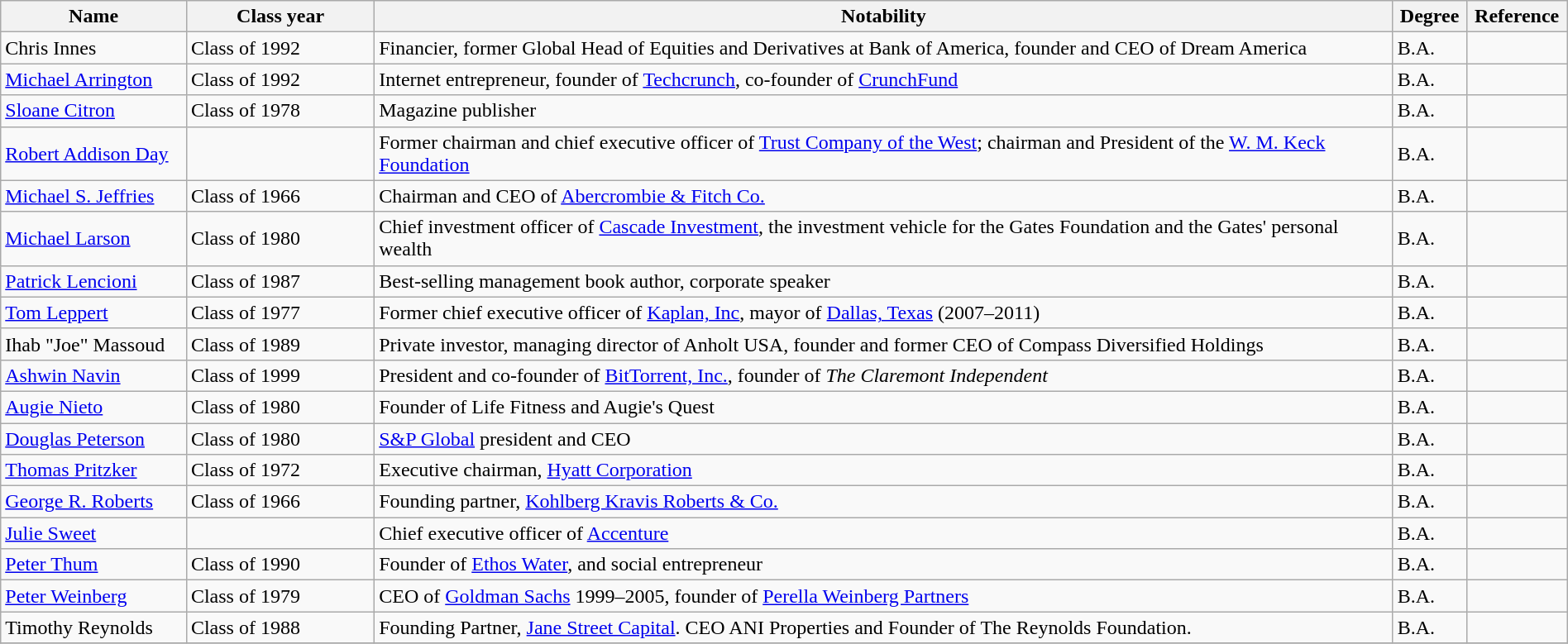<table class="wikitable" style="width:100%">
<tr>
<th style="width:*;">Name</th>
<th style="width:12%;">Class year</th>
<th class="unsortable" style="width:65%;">Notability</th>
<th>Degree</th>
<th>Reference</th>
</tr>
<tr>
<td>Chris Innes</td>
<td>Class of 1992</td>
<td>Financier, former Global Head of Equities and Derivatives at Bank of America, founder and CEO of Dream America</td>
<td>B.A.</td>
<td></td>
</tr>
<tr>
<td><a href='#'>Michael Arrington</a></td>
<td>Class of 1992</td>
<td>Internet entrepreneur, founder of <a href='#'>Techcrunch</a>, co-founder of <a href='#'>CrunchFund</a></td>
<td>B.A.</td>
<td></td>
</tr>
<tr>
<td><a href='#'>Sloane Citron</a></td>
<td>Class of 1978</td>
<td>Magazine publisher</td>
<td>B.A.</td>
<td></td>
</tr>
<tr>
<td><a href='#'>Robert Addison Day</a></td>
<td></td>
<td>Former chairman and chief executive officer of <a href='#'>Trust Company of the West</a>; chairman and President of the <a href='#'>W. M. Keck Foundation</a></td>
<td>B.A.</td>
<td></td>
</tr>
<tr>
<td><a href='#'>Michael S. Jeffries</a></td>
<td>Class of 1966</td>
<td>Chairman and CEO of <a href='#'>Abercrombie & Fitch Co.</a></td>
<td>B.A.</td>
<td></td>
</tr>
<tr>
<td><a href='#'>Michael Larson</a></td>
<td>Class of 1980</td>
<td>Chief investment officer of <a href='#'>Cascade Investment</a>, the investment vehicle for the Gates Foundation and the Gates' personal wealth</td>
<td>B.A.</td>
<td></td>
</tr>
<tr>
<td><a href='#'>Patrick Lencioni</a></td>
<td>Class of 1987</td>
<td>Best-selling management book author, corporate speaker</td>
<td>B.A.</td>
<td></td>
</tr>
<tr>
<td><a href='#'>Tom Leppert</a></td>
<td>Class of 1977</td>
<td>Former chief executive officer of <a href='#'>Kaplan, Inc</a>, mayor of <a href='#'>Dallas, Texas</a> (2007–2011)</td>
<td>B.A.</td>
</tr>
<tr>
<td>Ihab "Joe" Massoud</td>
<td>Class of 1989</td>
<td>Private investor, managing director of Anholt USA, founder and former CEO of Compass Diversified Holdings</td>
<td>B.A.</td>
<td></td>
</tr>
<tr>
<td><a href='#'>Ashwin Navin</a></td>
<td>Class of 1999</td>
<td>President and co-founder of <a href='#'>BitTorrent, Inc.</a>, founder of <em>The Claremont Independent </em></td>
<td>B.A.</td>
<td></td>
</tr>
<tr>
<td><a href='#'>Augie Nieto</a></td>
<td>Class of 1980</td>
<td>Founder of Life Fitness and Augie's Quest</td>
<td>B.A.</td>
<td></td>
</tr>
<tr>
<td><a href='#'>Douglas Peterson</a></td>
<td>Class of 1980</td>
<td><a href='#'>S&P Global</a> president and CEO</td>
<td>B.A.</td>
<td></td>
</tr>
<tr>
<td><a href='#'>Thomas Pritzker</a></td>
<td>Class of 1972</td>
<td>Executive chairman, <a href='#'>Hyatt Corporation</a></td>
<td>B.A.</td>
<td></td>
</tr>
<tr>
<td><a href='#'>George R. Roberts</a></td>
<td>Class of 1966</td>
<td>Founding partner, <a href='#'>Kohlberg Kravis Roberts & Co.</a></td>
<td>B.A.</td>
<td></td>
</tr>
<tr>
<td><a href='#'>Julie Sweet</a></td>
<td></td>
<td>Chief executive officer of <a href='#'>Accenture</a></td>
<td>B.A.</td>
<td></td>
</tr>
<tr>
<td><a href='#'>Peter Thum</a></td>
<td>Class of 1990</td>
<td>Founder of <a href='#'>Ethos Water</a>, and social entrepreneur</td>
<td>B.A.</td>
<td></td>
</tr>
<tr>
<td><a href='#'>Peter Weinberg</a></td>
<td>Class of 1979</td>
<td>CEO of <a href='#'>Goldman Sachs</a> 1999–2005, founder of <a href='#'>Perella Weinberg Partners</a></td>
<td>B.A.</td>
<td></td>
</tr>
<tr>
<td>Timothy Reynolds</td>
<td>Class of 1988</td>
<td>Founding Partner, <a href='#'>Jane Street Capital</a>. CEO ANI Properties and Founder of The Reynolds Foundation.</td>
<td>B.A.</td>
<td></td>
</tr>
<tr>
</tr>
</table>
